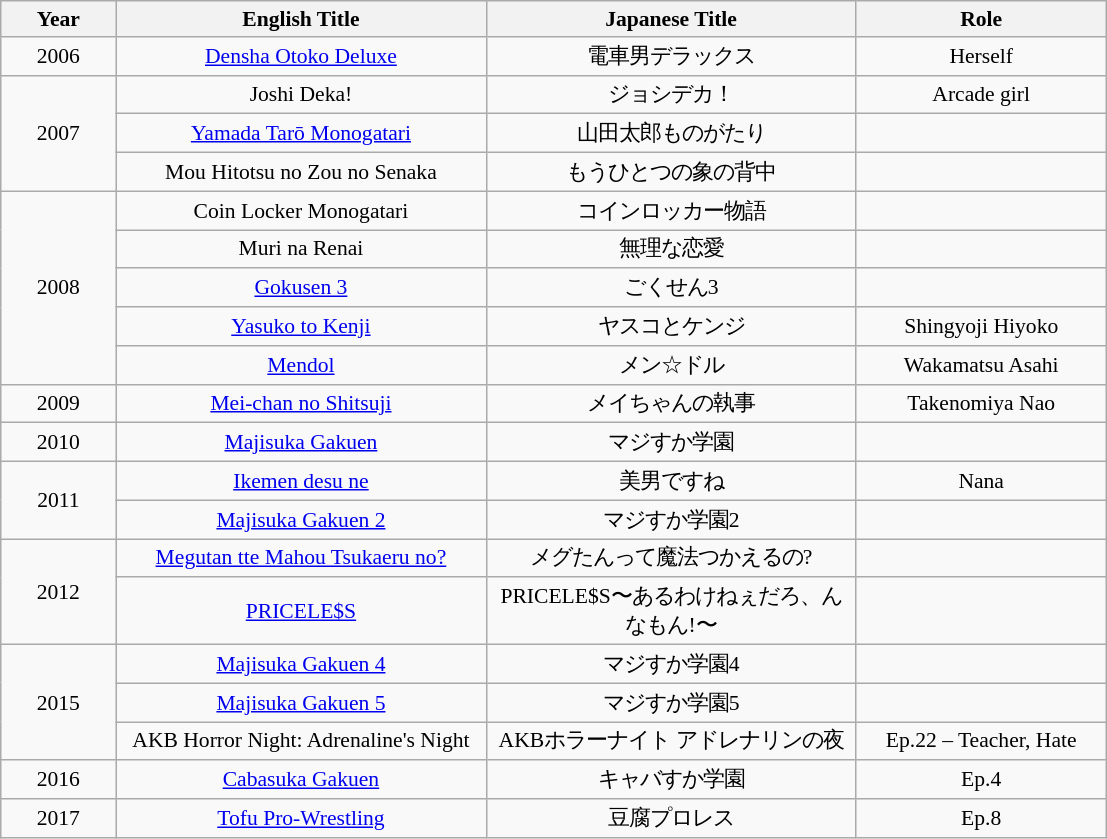<table class="wikitable" style="text-align:center; font-size:0.9em;">
<tr>
<th width="70">Year</th>
<th width="240">English Title</th>
<th width="240">Japanese Title</th>
<th width="160">Role</th>
</tr>
<tr>
<td>2006</td>
<td><a href='#'>Densha Otoko Deluxe</a></td>
<td>電車男デラックス</td>
<td>Herself</td>
</tr>
<tr>
<td rowspan="3">2007</td>
<td>Joshi Deka!</td>
<td>ジョシデカ！</td>
<td>Arcade girl</td>
</tr>
<tr>
<td><a href='#'>Yamada Tarō Monogatari</a></td>
<td>山田太郎ものがたり</td>
<td></td>
</tr>
<tr>
<td>Mou Hitotsu no Zou no Senaka</td>
<td>もうひとつの象の背中</td>
<td></td>
</tr>
<tr>
<td rowspan="5">2008</td>
<td>Coin Locker Monogatari</td>
<td>コインロッカー物語</td>
<td></td>
</tr>
<tr>
<td>Muri na Renai</td>
<td>無理な恋愛</td>
<td></td>
</tr>
<tr>
<td><a href='#'>Gokusen 3</a></td>
<td>ごくせん3</td>
<td></td>
</tr>
<tr>
<td><a href='#'>Yasuko to Kenji</a></td>
<td>ヤスコとケンジ</td>
<td>Shingyoji Hiyoko</td>
</tr>
<tr>
<td><a href='#'>Mendol</a></td>
<td>メン☆ドル</td>
<td>Wakamatsu Asahi</td>
</tr>
<tr>
<td>2009</td>
<td><a href='#'>Mei-chan no Shitsuji</a></td>
<td>メイちゃんの執事</td>
<td>Takenomiya Nao</td>
</tr>
<tr>
<td>2010</td>
<td><a href='#'>Majisuka Gakuen</a></td>
<td>マジすか学園</td>
<td></td>
</tr>
<tr>
<td rowspan="2">2011</td>
<td><a href='#'>Ikemen desu ne</a></td>
<td>美男ですね</td>
<td>Nana</td>
</tr>
<tr>
<td><a href='#'>Majisuka Gakuen 2</a></td>
<td>マジすか学園2</td>
<td></td>
</tr>
<tr>
<td rowspan="2">2012</td>
<td><a href='#'>Megutan tte Mahou Tsukaeru no?</a></td>
<td>メグたんって魔法つかえるの?</td>
<td></td>
</tr>
<tr>
<td><a href='#'>PRICELE$S</a></td>
<td>PRICELE$S〜あるわけねぇだろ、んなもん!〜</td>
<td></td>
</tr>
<tr>
<td rowspan="3">2015</td>
<td><a href='#'>Majisuka Gakuen 4</a></td>
<td>マジすか学園4</td>
<td></td>
</tr>
<tr>
<td><a href='#'>Majisuka Gakuen 5</a></td>
<td>マジすか学園5</td>
<td></td>
</tr>
<tr>
<td>AKB Horror Night: Adrenaline's Night</td>
<td>AKBホラーナイト アドレナリンの夜</td>
<td>  Ep.22 – Teacher, Hate</td>
</tr>
<tr>
<td rowspan="1">2016</td>
<td><a href='#'>Cabasuka Gakuen</a></td>
<td>キャバすか学園</td>
<td> Ep.4</td>
</tr>
<tr>
<td rowspan="1">2017</td>
<td><a href='#'>Tofu Pro-Wrestling</a></td>
<td>豆腐プロレス</td>
<td> Ep.8</td>
</tr>
</table>
